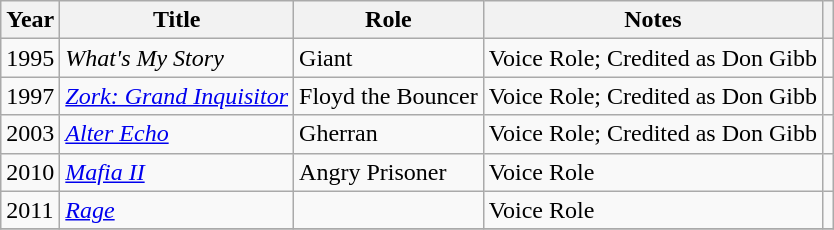<table class="wikitable sortable plainrowheaders">
<tr>
<th scope="col">Year</th>
<th scope="col">Title</th>
<th scope="col">Role</th>
<th scope="col" class="unsortable">Notes</th>
<th scope="col" class="unsortable"></th>
</tr>
<tr>
<td>1995</td>
<td><em>What's My Story</em></td>
<td>Giant</td>
<td>Voice Role; Credited as Don Gibb</td>
<td></td>
</tr>
<tr>
<td>1997</td>
<td><em><a href='#'>Zork: Grand Inquisitor</a></em></td>
<td>Floyd the Bouncer</td>
<td>Voice Role; Credited as Don Gibb</td>
<td></td>
</tr>
<tr>
<td>2003</td>
<td><em><a href='#'>Alter Echo</a></em></td>
<td>Gherran</td>
<td>Voice Role; Credited as Don Gibb</td>
<td></td>
</tr>
<tr>
<td>2010</td>
<td><em><a href='#'>Mafia II</a></em></td>
<td>Angry Prisoner</td>
<td>Voice Role</td>
<td></td>
</tr>
<tr>
<td>2011</td>
<td><em><a href='#'>Rage</a></em></td>
<td></td>
<td>Voice Role</td>
<td></td>
</tr>
<tr>
</tr>
</table>
